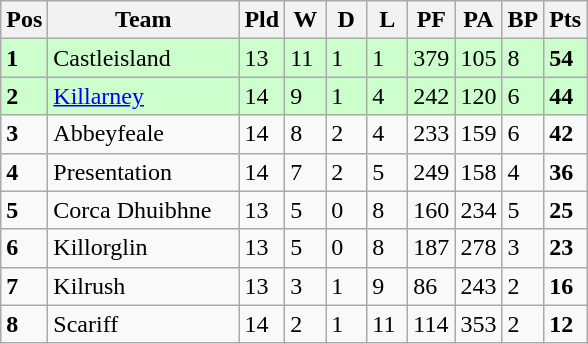<table class="wikitable" style="float:left; margin-right:15px; text-align: left;">
<tr>
<th width="20">Pos</th>
<th width="120">Team</th>
<th width="20">Pld</th>
<th width="20">W</th>
<th width="20">D</th>
<th width="20">L</th>
<th width="20">PF</th>
<th width="20">PA</th>
<th width="20">BP</th>
<th width="20">Pts</th>
</tr>
<tr bgcolor=#ccffcc>
<td align=left><strong>1</strong></td>
<td>Castleisland</td>
<td>13</td>
<td>11</td>
<td>1</td>
<td>1</td>
<td>379</td>
<td>105</td>
<td>8</td>
<td><strong>54</strong></td>
</tr>
<tr bgcolor=#ccffcc>
<td align=left><strong>2</strong></td>
<td><a href='#'>Killarney</a></td>
<td>14</td>
<td>9</td>
<td>1</td>
<td>4</td>
<td>242</td>
<td>120</td>
<td>6</td>
<td><strong>44</strong></td>
</tr>
<tr>
<td align=left><strong>3</strong></td>
<td>Abbeyfeale</td>
<td>14</td>
<td>8</td>
<td>2</td>
<td>4</td>
<td>233</td>
<td>159</td>
<td>6</td>
<td><strong>42</strong></td>
</tr>
<tr>
<td align=left><strong>4</strong></td>
<td>Presentation</td>
<td>14</td>
<td>7</td>
<td>2</td>
<td>5</td>
<td>249</td>
<td>158</td>
<td>4</td>
<td><strong>36</strong></td>
</tr>
<tr>
<td align=left><strong>5</strong></td>
<td>Corca Dhuibhne</td>
<td>13</td>
<td>5</td>
<td>0</td>
<td>8</td>
<td>160</td>
<td>234</td>
<td>5</td>
<td><strong>25</strong></td>
</tr>
<tr>
<td align=left><strong>6</strong></td>
<td>Killorglin</td>
<td>13</td>
<td>5</td>
<td>0</td>
<td>8</td>
<td>187</td>
<td>278</td>
<td>3</td>
<td><strong>23</strong></td>
</tr>
<tr>
<td align=left><strong>7</strong></td>
<td>Kilrush</td>
<td>13</td>
<td>3</td>
<td>1</td>
<td>9</td>
<td>86</td>
<td>243</td>
<td>2</td>
<td><strong>16</strong></td>
</tr>
<tr>
<td align=left><strong>8</strong></td>
<td>Scariff</td>
<td>14</td>
<td>2</td>
<td>1</td>
<td>11</td>
<td>114</td>
<td>353</td>
<td>2</td>
<td><strong>12</strong></td>
</tr>
</table>
